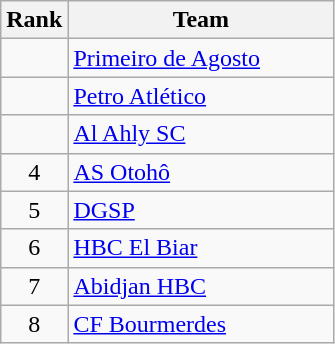<table class=wikitable style="text-align:center;">
<tr>
<th>Rank</th>
<th width=170>Team</th>
</tr>
<tr>
<td></td>
<td align=left> <a href='#'>Primeiro de Agosto</a></td>
</tr>
<tr>
<td></td>
<td align=left> <a href='#'>Petro Atlético</a></td>
</tr>
<tr>
<td></td>
<td align=left> <a href='#'>Al Ahly SC</a></td>
</tr>
<tr>
<td>4</td>
<td align=left> <a href='#'>AS Otohô</a></td>
</tr>
<tr>
<td>5</td>
<td align=left> <a href='#'>DGSP</a></td>
</tr>
<tr>
<td>6</td>
<td align=left> <a href='#'>HBC El Biar</a></td>
</tr>
<tr>
<td>7</td>
<td align=left> <a href='#'>Abidjan HBC</a></td>
</tr>
<tr>
<td>8</td>
<td align=left> <a href='#'>CF Bourmerdes</a></td>
</tr>
</table>
